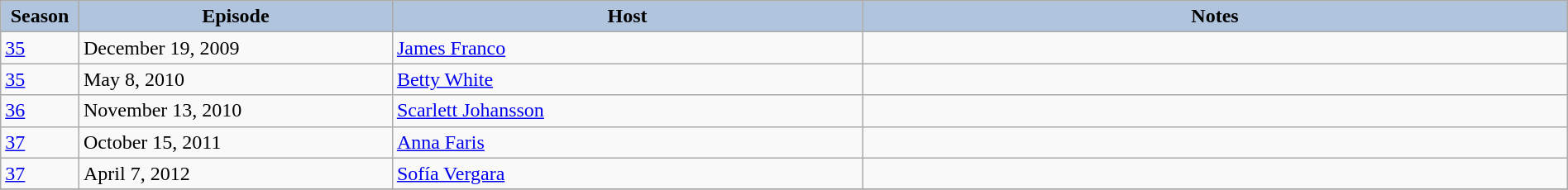<table class="wikitable" style="width:100%;">
<tr>
<th style="background:#B0C4DE;" width="5%">Season</th>
<th style="background:#B0C4DE;" width="20%">Episode</th>
<th style="background:#B0C4DE;" width="30%">Host</th>
<th style="background:#B0C4DE;" width="45%">Notes</th>
</tr>
<tr>
<td><a href='#'>35</a></td>
<td>December 19, 2009</td>
<td><a href='#'>James Franco</a></td>
<td></td>
</tr>
<tr>
<td><a href='#'>35</a></td>
<td>May 8, 2010</td>
<td><a href='#'>Betty White</a></td>
<td></td>
</tr>
<tr>
<td><a href='#'>36</a></td>
<td>November 13, 2010</td>
<td><a href='#'>Scarlett Johansson</a></td>
<td></td>
</tr>
<tr>
<td><a href='#'>37</a></td>
<td>October 15, 2011</td>
<td><a href='#'>Anna Faris</a></td>
<td></td>
</tr>
<tr>
<td><a href='#'>37</a></td>
<td>April 7, 2012</td>
<td><a href='#'>Sofía Vergara</a></td>
<td></td>
</tr>
<tr>
</tr>
</table>
